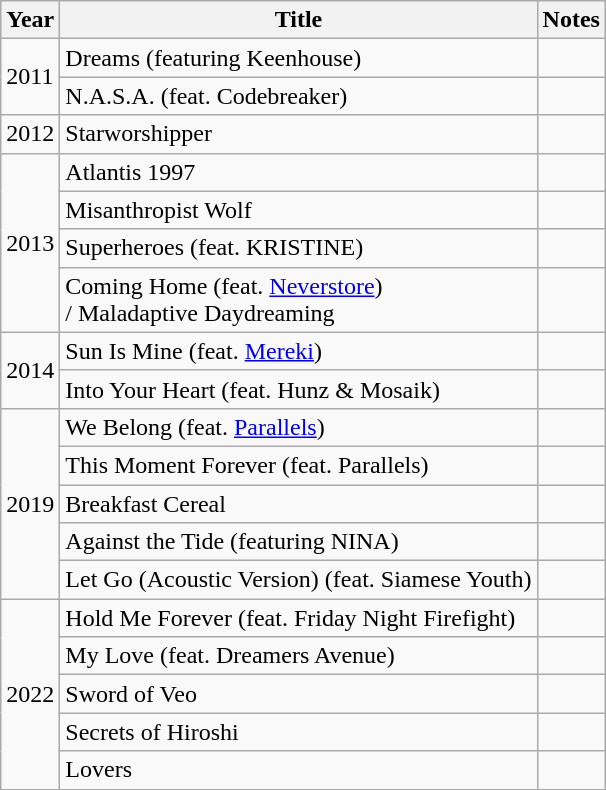<table class="wikitable sortable">
<tr>
<th>Year</th>
<th>Title</th>
<th>Notes</th>
</tr>
<tr>
<td rowspan="2">2011</td>
<td>Dreams (featuring Keenhouse) </td>
<td></td>
</tr>
<tr>
<td>N.A.S.A. (feat. Codebreaker)</td>
<td></td>
</tr>
<tr>
<td>2012</td>
<td>Starworshipper</td>
<td></td>
</tr>
<tr>
<td rowspan="4">2013</td>
<td>Atlantis 1997</td>
<td></td>
</tr>
<tr>
<td>Misanthropist Wolf</td>
<td></td>
</tr>
<tr>
<td>Superheroes (feat. KRISTINE)</td>
<td></td>
</tr>
<tr>
<td>Coming Home (feat. <a href='#'>Neverstore</a>)<br>/ Maladaptive Daydreaming</td>
<td></td>
</tr>
<tr>
<td rowspan="2">2014</td>
<td>Sun Is Mine (feat. <a href='#'>Mereki</a>) </td>
<td></td>
</tr>
<tr>
<td>Into Your Heart (feat. Hunz & Mosaik)</td>
<td></td>
</tr>
<tr>
<td rowspan="5">2019</td>
<td>We Belong (feat. <a href='#'>Parallels</a>)</td>
<td></td>
</tr>
<tr>
<td>This Moment Forever (feat. Parallels)</td>
<td></td>
</tr>
<tr>
<td>Breakfast Cereal</td>
<td></td>
</tr>
<tr>
<td>Against the Tide (featuring NINA) </td>
<td></td>
</tr>
<tr>
<td>Let Go (Acoustic Version) (feat. Siamese Youth)</td>
<td></td>
</tr>
<tr>
<td rowspan="5">2022</td>
<td>Hold Me Forever (feat. Friday Night Firefight)</td>
<td></td>
</tr>
<tr>
<td>My Love (feat. Dreamers Avenue)</td>
<td></td>
</tr>
<tr>
<td>Sword of Veo</td>
<td></td>
</tr>
<tr>
<td>Secrets of Hiroshi</td>
<td></td>
</tr>
<tr>
<td>Lovers</td>
<td></td>
</tr>
</table>
